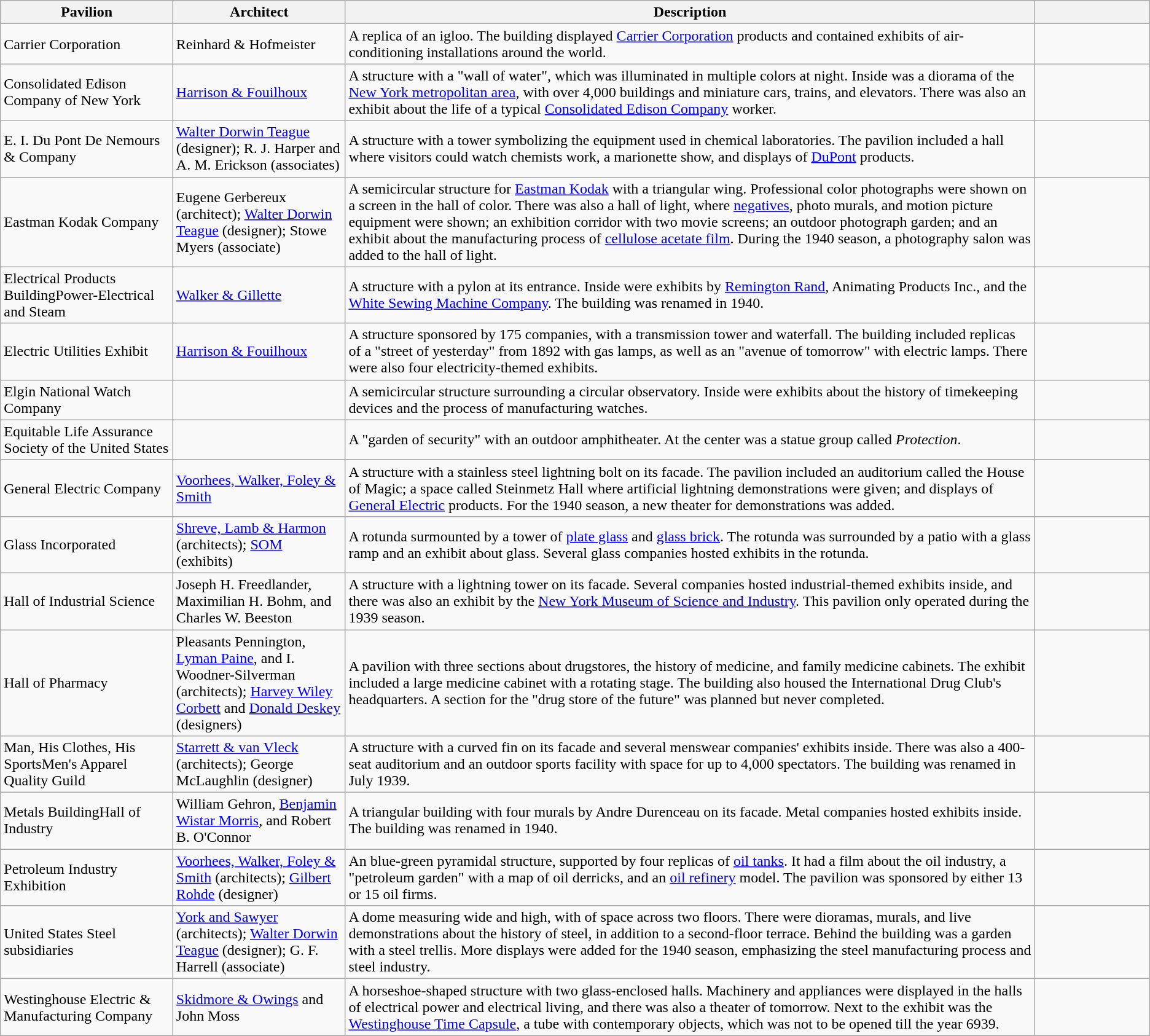<table class="wikitable collapsible">
<tr>
<th width="15%" scope="col">Pavilion</th>
<th>Architect</th>
<th width="60%" scope="col">Description</th>
<th width="10%" scope="col"></th>
</tr>
<tr>
<td>Carrier Corporation</td>
<td>Reinhard & Hofmeister</td>
<td>A  replica of an igloo. The building displayed <a href='#'>Carrier Corporation</a> products and contained exhibits of air-conditioning installations around the world.</td>
<td></td>
</tr>
<tr>
<td>Consolidated Edison Company of New York</td>
<td><a href='#'>Harrison & Fouilhoux</a></td>
<td>A structure with a  "wall of water", which was illuminated in multiple colors at night. Inside was a diorama of the <a href='#'>New York metropolitan area</a>, with over 4,000 buildings and miniature cars, trains, and elevators. There was also an exhibit about the life of a typical <a href='#'>Consolidated Edison Company</a> worker.</td>
<td></td>
</tr>
<tr>
<td>E. I. Du Pont De Nemours & Company</td>
<td><a href='#'>Walter Dorwin Teague</a> (designer); R. J. Harper and A. M. Erickson (associates)</td>
<td>A structure with a  tower symbolizing the equipment used in chemical laboratories. The pavilion included a hall where visitors could watch chemists work, a marionette show, and displays of <a href='#'>DuPont</a> products.</td>
<td></td>
</tr>
<tr>
<td>Eastman Kodak Company</td>
<td>Eugene Gerbereux (architect); <a href='#'>Walter Dorwin Teague</a> (designer); Stowe Myers (associate)</td>
<td>A semicircular structure for <a href='#'>Eastman Kodak</a> with a triangular wing. Professional color photographs were shown on a  screen in the hall of color. There was also a hall of light, where <a href='#'>negatives</a>, photo murals, and motion picture equipment were shown; an exhibition corridor with two movie screens; an outdoor photograph garden; and an exhibit about the manufacturing process of <a href='#'>cellulose acetate film</a>. During the 1940 season, a photography salon was added to the hall of light.</td>
<td></td>
</tr>
<tr>
<td>Electrical Products BuildingPower-Electrical and Steam</td>
<td><a href='#'>Walker & Gillette</a></td>
<td>A structure with a  pylon at its entrance. Inside were exhibits by <a href='#'>Remington Rand</a>, Animating Products Inc., and the <a href='#'>White Sewing Machine Company</a>. The building was renamed in 1940.</td>
<td></td>
</tr>
<tr>
<td>Electric Utilities Exhibit</td>
<td><a href='#'>Harrison & Fouilhoux</a></td>
<td>A structure sponsored by 175 companies, with a  transmission tower and  waterfall. The building included replicas of a "street of yesterday" from 1892 with gas lamps, as well as an "avenue of tomorrow" with electric lamps. There were also four electricity-themed exhibits.</td>
<td></td>
</tr>
<tr>
<td>Elgin National Watch Company</td>
<td></td>
<td>A semicircular structure surrounding a circular observatory. Inside were exhibits about the history of timekeeping devices and the process of manufacturing watches.</td>
<td></td>
</tr>
<tr>
<td>Equitable Life Assurance Society of the United States</td>
<td></td>
<td>A "garden of security" with an  outdoor amphitheater. At the center was a statue group called <em>Protection</em>.</td>
<td></td>
</tr>
<tr>
<td>General Electric Company</td>
<td><a href='#'>Voorhees, Walker, Foley & Smith</a></td>
<td>A structure with a stainless steel lightning bolt on its facade. The pavilion included an auditorium called the House of Magic; a space called Steinmetz Hall where artificial lightning demonstrations were given; and displays of <a href='#'>General Electric</a> products. For the 1940 season, a new theater for demonstrations was added.</td>
<td></td>
</tr>
<tr>
<td>Glass Incorporated</td>
<td><a href='#'>Shreve, Lamb & Harmon</a> (architects); <a href='#'>SOM</a> (exhibits)</td>
<td>A  rotunda surmounted by a  tower of <a href='#'>plate glass</a> and <a href='#'>glass brick</a>. The rotunda was surrounded by a patio with a glass ramp and an exhibit about glass. Several glass companies hosted exhibits in the rotunda.</td>
<td></td>
</tr>
<tr>
<td>Hall of Industrial Science</td>
<td>Joseph H. Freedlander, Maximilian H. Bohm, and Charles W. Beeston</td>
<td>A structure with a  lightning tower on its facade. Several companies hosted industrial-themed exhibits inside, and there was also an exhibit by the <a href='#'>New York Museum of Science and Industry</a>. This pavilion only operated during the 1939 season.</td>
<td></td>
</tr>
<tr>
<td>Hall of Pharmacy</td>
<td>Pleasants Pennington, <a href='#'>Lyman Paine</a>, and I. Woodner-Silverman (architects); <a href='#'>Harvey Wiley Corbett</a> and <a href='#'>Donald Deskey</a> (designers)</td>
<td>A pavilion with three sections about drugstores, the history of medicine, and family medicine cabinets. The exhibit included a large medicine cabinet with a rotating stage. The building also housed the International Drug Club's headquarters. A section for the "drug store of the future" was planned but never completed.</td>
<td></td>
</tr>
<tr>
<td>Man, His Clothes, His SportsMen's Apparel Quality Guild</td>
<td><a href='#'>Starrett & van Vleck</a> (architects); George McLaughlin (designer)</td>
<td>A structure with a curved fin on its facade and several menswear companies' exhibits inside. There was also a 400-seat auditorium and an outdoor sports facility with space for up to 4,000 spectators. The building was renamed in July 1939.</td>
<td></td>
</tr>
<tr>
<td>Metals BuildingHall of Industry</td>
<td>William Gehron, <a href='#'>Benjamin Wistar Morris</a>, and Robert B. O'Connor</td>
<td>A triangular building with four murals by Andre Durenceau on its facade. Metal companies hosted exhibits inside. The building was renamed in 1940.</td>
<td></td>
</tr>
<tr>
<td>Petroleum Industry Exhibition</td>
<td><a href='#'>Voorhees, Walker, Foley & Smith</a> (architects); <a href='#'>Gilbert Rohde</a> (designer)</td>
<td>An  blue-green pyramidal structure, supported by four  replicas of <a href='#'>oil tanks</a>. It had a film about the oil industry, a "petroleum garden" with a map of oil derricks, and an <a href='#'>oil refinery</a> model. The pavilion was sponsored by either 13 or 15 oil firms.</td>
<td></td>
</tr>
<tr>
<td>United States Steel subsidiaries</td>
<td><a href='#'>York and Sawyer</a> (architects); <a href='#'>Walter Dorwin Teague</a> (designer); G. F. Harrell (associate)</td>
<td>A dome measuring  wide and  high, with  of space across two floors. There were dioramas, murals, and live demonstrations about the history of steel, in addition to a second-floor terrace. Behind the building was a garden with a steel trellis. More displays were added for the 1940 season, emphasizing the steel manufacturing process and steel industry.</td>
<td></td>
</tr>
<tr>
<td>Westinghouse Electric & Manufacturing Company</td>
<td><a href='#'>Skidmore & Owings</a> and John Moss</td>
<td>A horseshoe-shaped structure with two glass-enclosed halls. Machinery and appliances were displayed in the halls of electrical power and electrical living, and there was also a theater of tomorrow. Next to the exhibit was the <a href='#'>Westinghouse Time Capsule</a>, a tube with contemporary objects, which was not to be opened till the year 6939.</td>
<td></td>
</tr>
</table>
